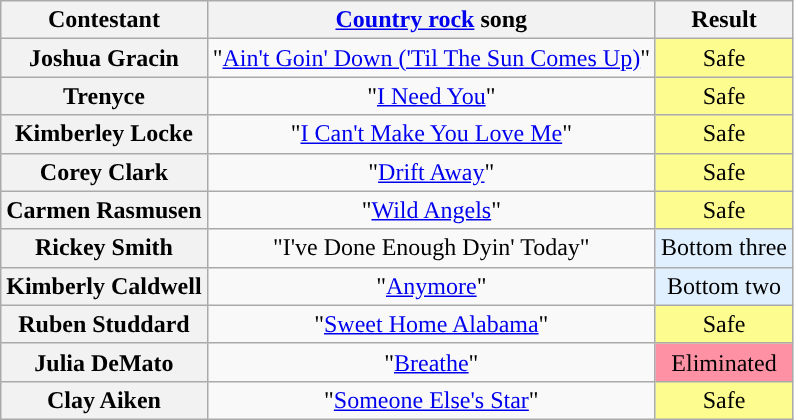<table class="wikitable unsortable" style="text-align:center;">
<tr>
<th scope="col">Contestant</th>
<th scope="col"><a href='#'>Country rock</a> song</th>
<th scope="col">Result</th>
</tr>
<tr>
<th scope="row">Joshua Gracin</th>
<td>"<a href='#'>Ain't Goin' Down ('Til The Sun Comes Up)</a>"</td>
<td style="background:#FDFC8F;">Safe</td>
</tr>
<tr>
<th scope="row">Trenyce</th>
<td>"<a href='#'>I Need You</a>"</td>
<td style="background:#FDFC8F;">Safe</td>
</tr>
<tr>
<th scope="row">Kimberley Locke</th>
<td>"<a href='#'>I Can't Make You Love Me</a>"</td>
<td style="background:#FDFC8F;">Safe</td>
</tr>
<tr>
<th scope="row">Corey Clark</th>
<td>"<a href='#'>Drift Away</a>"</td>
<td style="background:#FDFC8F;">Safe</td>
</tr>
<tr>
<th scope="row">Carmen Rasmusen</th>
<td>"<a href='#'>Wild Angels</a>"</td>
<td style="background:#FDFC8F;">Safe</td>
</tr>
<tr>
<th scope="row">Rickey Smith</th>
<td>"I've Done Enough Dyin' Today"</td>
<td style="background:#e0f0ff">Bottom three</td>
</tr>
<tr>
<th scope="row">Kimberly Caldwell</th>
<td>"<a href='#'>Anymore</a>"</td>
<td style="background:#e0f0ff">Bottom two</td>
</tr>
<tr>
<th scope="row">Ruben Studdard</th>
<td>"<a href='#'>Sweet Home Alabama</a>"</td>
<td style="background:#FDFC8F;">Safe</td>
</tr>
<tr>
<th scope="row">Julia DeMato</th>
<td>"<a href='#'>Breathe</a>"</td>
<td bgcolor="FF91A4">Eliminated</td>
</tr>
<tr>
<th scope="row">Clay Aiken</th>
<td>"<a href='#'>Someone Else's Star</a>"</td>
<td style="background:#FDFC8F;">Safe</td>
</tr>
</table>
